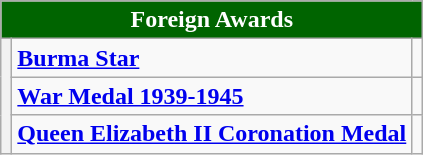<table class="wikitable">
<tr>
<th colspan="3" style="background:#006400; color:#FFFFFF; text-align:center"><strong>Foreign Awards</strong></th>
</tr>
<tr>
<th rowspan="3"><strong></strong></th>
<td><strong><a href='#'>Burma Star</a></strong></td>
<td></td>
</tr>
<tr>
<td><strong><a href='#'>War Medal 1939-1945</a></strong></td>
<td></td>
</tr>
<tr>
<td><strong><a href='#'>Queen Elizabeth II Coronation Medal</a></strong></td>
<td></td>
</tr>
</table>
